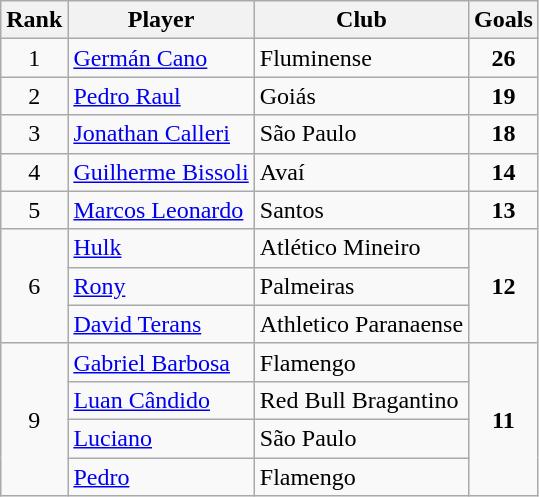<table class="wikitable" style="text-align:center">
<tr>
<th>Rank</th>
<th>Player</th>
<th>Club</th>
<th>Goals</th>
</tr>
<tr>
<td>1</td>
<td align="left"> <a href='#'>Germán Cano</a></td>
<td align="left">Fluminense</td>
<td><strong>26</strong></td>
</tr>
<tr>
<td>2</td>
<td align="left"> <a href='#'>Pedro Raul</a></td>
<td align="left">Goiás</td>
<td><strong>19</strong></td>
</tr>
<tr>
<td>3</td>
<td align="left"> <a href='#'>Jonathan Calleri</a></td>
<td align="left">São Paulo</td>
<td><strong>18</strong></td>
</tr>
<tr>
<td>4</td>
<td align="left"> <a href='#'>Guilherme Bissoli</a></td>
<td align="left">Avaí</td>
<td><strong>14</strong></td>
</tr>
<tr>
<td>5</td>
<td align="left"> <a href='#'>Marcos Leonardo</a></td>
<td align="left">Santos</td>
<td><strong>13</strong></td>
</tr>
<tr>
<td rowspan="3">6</td>
<td align="left"> <a href='#'>Hulk</a></td>
<td align="left">Atlético Mineiro</td>
<td rowspan="3"><strong>12</strong></td>
</tr>
<tr>
<td align="left"> <a href='#'>Rony</a></td>
<td align="left">Palmeiras</td>
</tr>
<tr>
<td align="left"> <a href='#'>David Terans</a></td>
<td align="left">Athletico Paranaense</td>
</tr>
<tr>
<td rowspan="4">9</td>
<td align="left"> <a href='#'>Gabriel Barbosa</a></td>
<td align="left">Flamengo</td>
<td rowspan="4"><strong>11</strong></td>
</tr>
<tr>
<td align="left"> <a href='#'>Luan Cândido</a></td>
<td align="left">Red Bull Bragantino</td>
</tr>
<tr>
<td align="left"> <a href='#'>Luciano</a></td>
<td align="left">São Paulo</td>
</tr>
<tr>
<td align="left"> <a href='#'>Pedro</a></td>
<td align="left">Flamengo</td>
</tr>
</table>
